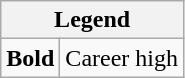<table class="wikitable mw-collapsible">
<tr>
<th colspan="2">Legend</th>
</tr>
<tr>
<td><strong>Bold</strong></td>
<td>Career high</td>
</tr>
</table>
